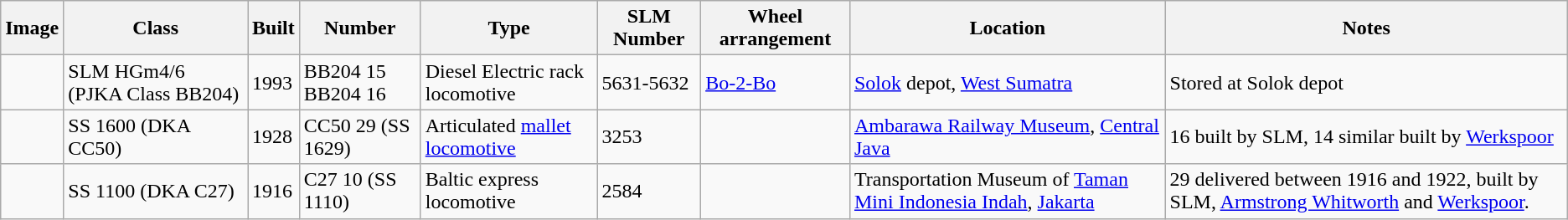<table class="wikitable">
<tr>
<th>Image</th>
<th>Class</th>
<th>Built</th>
<th>Number</th>
<th>Type</th>
<th>SLM Number</th>
<th>Wheel arrangement</th>
<th>Location</th>
<th>Notes</th>
</tr>
<tr>
<td></td>
<td>SLM HGm4/6 (PJKA Class BB204)</td>
<td>1993</td>
<td>BB204 15<br>BB204 16</td>
<td>Diesel Electric rack locomotive</td>
<td>5631-5632</td>
<td><a href='#'>Bo-2-Bo</a></td>
<td><a href='#'>Solok</a> depot, <a href='#'>West Sumatra</a></td>
<td>Stored at Solok depot</td>
</tr>
<tr>
<td></td>
<td>SS 1600 (DKA CC50)</td>
<td>1928</td>
<td>CC50 29 (SS 1629)</td>
<td>Articulated <a href='#'>mallet locomotive</a></td>
<td>3253</td>
<td></td>
<td><a href='#'>Ambarawa Railway Museum</a>, <a href='#'>Central Java</a></td>
<td>16 built by SLM, 14 similar built by <a href='#'>Werkspoor</a></td>
</tr>
<tr>
<td></td>
<td>SS 1100 (DKA C27)</td>
<td>1916</td>
<td>C27 10 (SS 1110)</td>
<td>Baltic express locomotive</td>
<td>2584</td>
<td></td>
<td>Transportation  Museum of <a href='#'>Taman Mini Indonesia Indah</a>, <a href='#'>Jakarta</a></td>
<td>29 delivered between 1916 and 1922, built by SLM, <a href='#'>Armstrong Whitworth</a> and <a href='#'>Werkspoor</a>.</td>
</tr>
</table>
